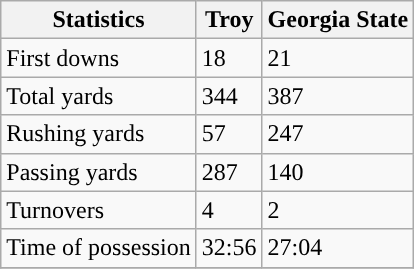<table class="wikitable">
<tr>
<th>Statistics</th>
<th>Troy</th>
<th>Georgia State</th>
</tr>
<tr>
<td>First downs</td>
<td>18</td>
<td>21</td>
</tr>
<tr>
<td>Total yards</td>
<td>344</td>
<td>387</td>
</tr>
<tr>
<td>Rushing yards</td>
<td>57</td>
<td>247</td>
</tr>
<tr>
<td>Passing yards</td>
<td>287</td>
<td>140</td>
</tr>
<tr>
<td>Turnovers</td>
<td>4</td>
<td>2</td>
</tr>
<tr>
<td>Time of possession</td>
<td>32:56</td>
<td>27:04</td>
</tr>
<tr>
</tr>
</table>
